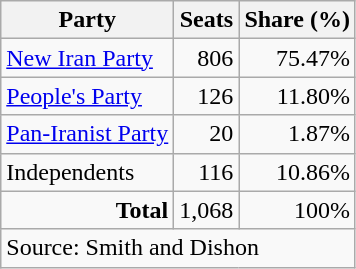<table class=wikitable style=text-align:right>
<tr>
<th>Party</th>
<th>Seats</th>
<th>Share (%)</th>
</tr>
<tr>
<td align=left><a href='#'>New Iran Party</a></td>
<td>806</td>
<td>75.47%</td>
</tr>
<tr>
<td align=left><a href='#'>People's Party</a></td>
<td>126</td>
<td>11.80%</td>
</tr>
<tr>
<td align=left><a href='#'>Pan-Iranist Party</a></td>
<td>20</td>
<td>1.87%</td>
</tr>
<tr>
<td align=left>Independents</td>
<td>116</td>
<td>10.86%</td>
</tr>
<tr>
<td align=right><strong>Total</strong></td>
<td align=right>1,068</td>
<td align=right>100%</td>
</tr>
<tr>
<td colspan=5 align=left>Source: Smith and Dishon</td>
</tr>
</table>
